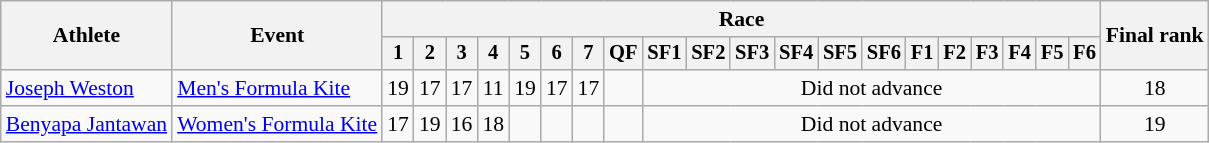<table class="wikitable" style="font-size:90%">
<tr>
<th rowspan="2">Athlete</th>
<th rowspan="2">Event</th>
<th colspan=20>Race</th>
<th rowspan=2>Final rank</th>
</tr>
<tr style="font-size:95%">
<th>1</th>
<th>2</th>
<th>3</th>
<th>4</th>
<th>5</th>
<th>6</th>
<th>7</th>
<th>QF</th>
<th>SF1</th>
<th>SF2</th>
<th>SF3</th>
<th>SF4</th>
<th>SF5</th>
<th>SF6</th>
<th>F1</th>
<th>F2</th>
<th>F3</th>
<th>F4</th>
<th>F5</th>
<th>F6</th>
</tr>
<tr align=center>
<td align=left><a href='#'>Joseph Weston</a></td>
<td align=left><a href='#'>Men's Formula Kite</a></td>
<td>19</td>
<td>17</td>
<td>17</td>
<td>11</td>
<td>19</td>
<td>17</td>
<td>17</td>
<td></td>
<td colspan=12>Did not advance</td>
<td>18</td>
</tr>
<tr align=center>
<td align=left><a href='#'>Benyapa Jantawan</a></td>
<td align=left><a href='#'>Women's Formula Kite</a></td>
<td>17</td>
<td>19</td>
<td>16</td>
<td>18</td>
<td></td>
<td></td>
<td></td>
<td></td>
<td colspan=12>Did not advance</td>
<td>19</td>
</tr>
</table>
